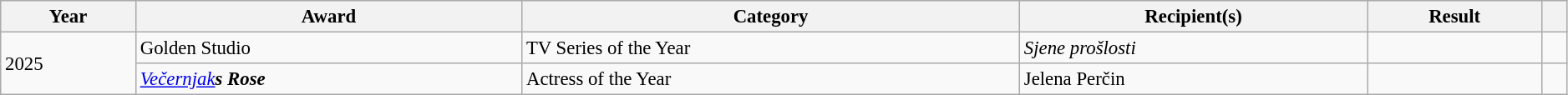<table class="wikitable sortable plainrowheaders" style="font-size:95%; width:99%;">
<tr>
<th scope="col">Year</th>
<th scope="col">Award</th>
<th scope="col">Category</th>
<th scope="col">Recipient(s)</th>
<th scope="col">Result</th>
<th scope="col" class="unsortable"></th>
</tr>
<tr>
<td rowspan="2">2025</td>
<td>Golden Studio</td>
<td>TV Series of the Year</td>
<td><em>Sjene prošlosti</em></td>
<td></td>
<td></td>
</tr>
<tr>
<td><em><a href='#'>Večernjak</a><strong>s Rose</td>
<td>Actress of the Year</td>
<td>Jelena Perčin</td>
<td></td>
<td></td>
</tr>
</table>
